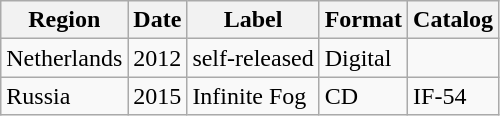<table class="wikitable">
<tr>
<th>Region</th>
<th>Date</th>
<th>Label</th>
<th>Format</th>
<th>Catalog</th>
</tr>
<tr>
<td>Netherlands</td>
<td>2012</td>
<td>self-released</td>
<td>Digital</td>
<td></td>
</tr>
<tr>
<td>Russia</td>
<td>2015</td>
<td>Infinite Fog</td>
<td>CD</td>
<td>IF-54</td>
</tr>
</table>
